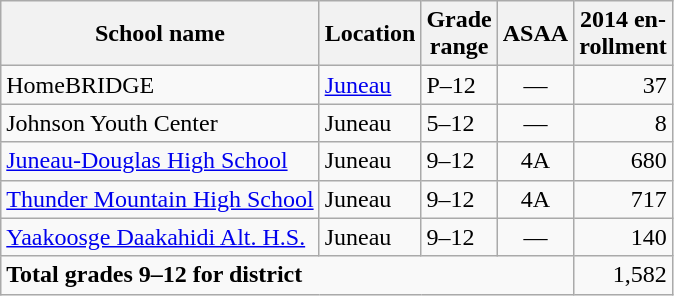<table class="wikitable">
<tr>
<th>School name</th>
<th>Location</th>
<th>Grade<br>range</th>
<th>ASAA</th>
<th>2014 en-<br>rollment</th>
</tr>
<tr>
<td>HomeBRIDGE</td>
<td><a href='#'>Juneau</a></td>
<td>P–12</td>
<td align="center">—</td>
<td align="right">37</td>
</tr>
<tr>
<td>Johnson Youth Center</td>
<td>Juneau</td>
<td>5–12</td>
<td align="center">—</td>
<td align="right">8</td>
</tr>
<tr>
<td><a href='#'>Juneau-Douglas High School</a></td>
<td>Juneau</td>
<td>9–12</td>
<td align="center">4A</td>
<td align="right">680</td>
</tr>
<tr>
<td><a href='#'>Thunder Mountain High School</a></td>
<td>Juneau</td>
<td>9–12</td>
<td align="center">4A</td>
<td align="right">717</td>
</tr>
<tr>
<td><a href='#'>Yaakoosge Daakahidi Alt. H.S.</a></td>
<td>Juneau</td>
<td>9–12</td>
<td align="center">—</td>
<td align="right">140</td>
</tr>
<tr>
<td colspan="4"><strong>Total grades 9–12 for district</strong></td>
<td align="right">1,582</td>
</tr>
</table>
